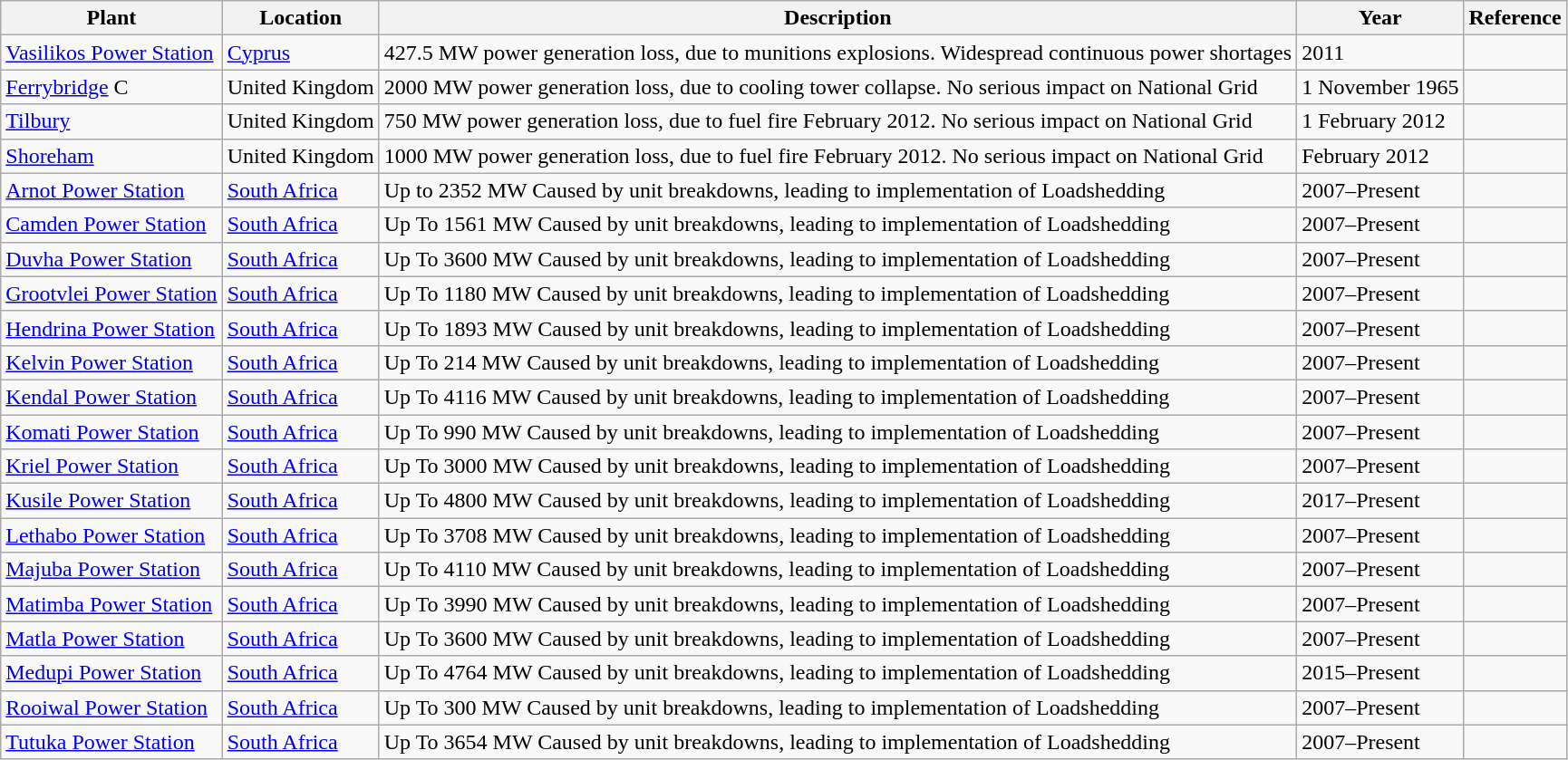<table class=wikitable sortable>
<tr>
<th>Plant</th>
<th>Location</th>
<th>Description</th>
<th>Year</th>
<th>Reference</th>
</tr>
<tr>
<td><a href='#'>Vasilikos Power Station</a></td>
<td><a href='#'>Cyprus</a></td>
<td>427.5 MW power generation loss, due to munitions explosions. Widespread continuous power shortages</td>
<td>2011</td>
<td></td>
</tr>
<tr>
<td><a href='#'>Ferrybridge</a> C</td>
<td>United Kingdom</td>
<td>2000 MW power generation loss, due to cooling tower collapse. No serious impact on National Grid</td>
<td>1 November 1965</td>
<td></td>
</tr>
<tr>
<td><a href='#'>Tilbury</a></td>
<td>United Kingdom</td>
<td>750 MW power generation loss, due to fuel fire February 2012. No serious impact on National Grid</td>
<td>1 February 2012</td>
<td></td>
</tr>
<tr>
<td><a href='#'>Shoreham</a></td>
<td>United Kingdom</td>
<td>1000 MW power generation loss, due to fuel fire February 2012. No serious impact on National Grid</td>
<td>February 2012</td>
<td></td>
</tr>
<tr>
<td><a href='#'>Arnot Power Station</a></td>
<td><a href='#'>South Africa</a></td>
<td>Up to 2352 MW Caused  by unit breakdowns, leading to implementation of Loadshedding</td>
<td>2007–Present</td>
<td></td>
</tr>
<tr>
<td><a href='#'>Camden Power Station</a></td>
<td><a href='#'>South Africa</a></td>
<td>Up To 1561 MW Caused by unit breakdowns,  leading to implementation of Loadshedding</td>
<td>2007–Present</td>
<td></td>
</tr>
<tr>
<td><a href='#'>Duvha Power Station</a></td>
<td><a href='#'>South Africa</a></td>
<td>Up To 3600 MW Caused by unit breakdowns,  leading to implementation of Loadshedding</td>
<td>2007–Present</td>
<td></td>
</tr>
<tr>
<td><a href='#'>Grootvlei Power Station</a></td>
<td><a href='#'>South Africa</a></td>
<td>Up To 1180 MW Caused by unit breakdowns,  leading to implementation of Loadshedding</td>
<td>2007–Present</td>
<td></td>
</tr>
<tr>
<td><a href='#'>Hendrina Power Station</a></td>
<td><a href='#'>South Africa</a></td>
<td>Up To 1893 MW Caused by unit breakdowns,  leading to implementation of Loadshedding</td>
<td>2007–Present</td>
<td></td>
</tr>
<tr>
<td><a href='#'>Kelvin Power Station</a></td>
<td><a href='#'>South Africa</a></td>
<td>Up To 214 MW Caused by unit breakdowns,  leading to implementation of Loadshedding</td>
<td>2007–Present</td>
<td></td>
</tr>
<tr>
<td><a href='#'>Kendal Power Station</a></td>
<td><a href='#'>South Africa</a></td>
<td>Up To 4116 MW Caused by unit breakdowns,  leading to implementation of Loadshedding</td>
<td>2007–Present</td>
<td></td>
</tr>
<tr>
<td><a href='#'>Komati Power Station</a></td>
<td><a href='#'>South Africa</a></td>
<td>Up To 990 MW Caused by unit breakdowns,  leading to implementation of Loadshedding</td>
<td>2007–Present</td>
<td></td>
</tr>
<tr>
<td><a href='#'>Kriel Power Station</a></td>
<td><a href='#'>South Africa</a></td>
<td>Up To 3000 MW Caused by unit breakdowns,  leading to implementation of Loadshedding</td>
<td>2007–Present</td>
<td></td>
</tr>
<tr>
<td><a href='#'>Kusile Power Station</a></td>
<td><a href='#'>South Africa</a></td>
<td>Up To 4800 MW Caused by unit breakdowns,  leading to implementation of Loadshedding</td>
<td>2017–Present</td>
<td></td>
</tr>
<tr>
<td><a href='#'>Lethabo Power Station</a></td>
<td><a href='#'>South Africa</a></td>
<td>Up To 3708 MW Caused by unit breakdowns,  leading to implementation of Loadshedding</td>
<td>2007–Present</td>
<td></td>
</tr>
<tr>
<td><a href='#'>Majuba Power Station</a></td>
<td><a href='#'>South Africa</a></td>
<td>Up To 4110 MW Caused by unit breakdowns,  leading to implementation of Loadshedding</td>
<td>2007–Present</td>
<td></td>
</tr>
<tr>
<td><a href='#'>Matimba Power Station</a></td>
<td><a href='#'>South Africa</a></td>
<td>Up To 3990 MW Caused by unit breakdowns,  leading to implementation of Loadshedding</td>
<td>2007–Present</td>
<td></td>
</tr>
<tr>
<td><a href='#'>Matla Power Station</a></td>
<td><a href='#'>South Africa</a></td>
<td>Up To 3600 MW Caused by unit breakdowns,  leading to implementation of Loadshedding</td>
<td>2007–Present</td>
<td></td>
</tr>
<tr>
<td><a href='#'>Medupi Power Station</a></td>
<td><a href='#'>South Africa</a></td>
<td>Up To 4764 MW Caused by unit breakdowns,  leading to implementation of Loadshedding</td>
<td>2015–Present</td>
<td></td>
</tr>
<tr>
<td><a href='#'>Rooiwal Power Station</a></td>
<td><a href='#'>South Africa</a></td>
<td>Up To 300 MW Caused by unit breakdowns,  leading to implementation of Loadshedding</td>
<td>2007–Present</td>
<td></td>
</tr>
<tr>
<td><a href='#'>Tutuka Power Station</a></td>
<td><a href='#'>South Africa</a></td>
<td>Up To 3654 MW Caused by unit breakdowns,  leading to implementation of Loadshedding</td>
<td>2007–Present</td>
<td></td>
</tr>
</table>
